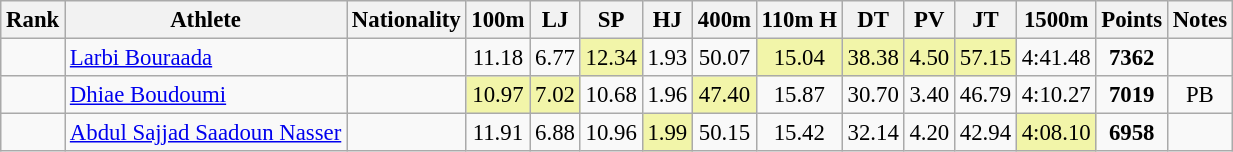<table class="wikitable sortable" style=" text-align:center;font-size:95%">
<tr>
<th>Rank</th>
<th>Athlete</th>
<th>Nationality</th>
<th>100m</th>
<th>LJ</th>
<th>SP</th>
<th>HJ</th>
<th>400m</th>
<th>110m H</th>
<th>DT</th>
<th>PV</th>
<th>JT</th>
<th>1500m</th>
<th>Points</th>
<th>Notes</th>
</tr>
<tr>
<td></td>
<td align=left><a href='#'>Larbi Bouraada</a></td>
<td align=left></td>
<td>11.18</td>
<td>6.77</td>
<td bgcolor=#F2F5A9>12.34</td>
<td>1.93</td>
<td>50.07</td>
<td bgcolor=#F2F5A9>15.04</td>
<td bgcolor=#F2F5A9>38.38</td>
<td bgcolor=#F2F5A9>4.50</td>
<td bgcolor=#F2F5A9>57.15</td>
<td>4:41.48</td>
<td><strong>7362</strong></td>
<td></td>
</tr>
<tr>
<td></td>
<td align=left><a href='#'>Dhiae Boudoumi</a></td>
<td align=left></td>
<td bgcolor=#F2F5A9>10.97</td>
<td bgcolor=#F2F5A9>7.02</td>
<td>10.68</td>
<td>1.96</td>
<td bgcolor=#F2F5A9>47.40</td>
<td>15.87</td>
<td>30.70</td>
<td>3.40</td>
<td>46.79</td>
<td>4:10.27</td>
<td><strong>7019</strong></td>
<td>PB</td>
</tr>
<tr>
<td></td>
<td align=left><a href='#'>Abdul Sajjad Saadoun Nasser</a></td>
<td align=left></td>
<td>11.91</td>
<td>6.88</td>
<td>10.96</td>
<td bgcolor=#F2F5A9>1.99</td>
<td>50.15</td>
<td>15.42</td>
<td>32.14</td>
<td>4.20</td>
<td>42.94</td>
<td bgcolor=#F2F5A9>4:08.10</td>
<td><strong>6958</strong></td>
<td></td>
</tr>
</table>
